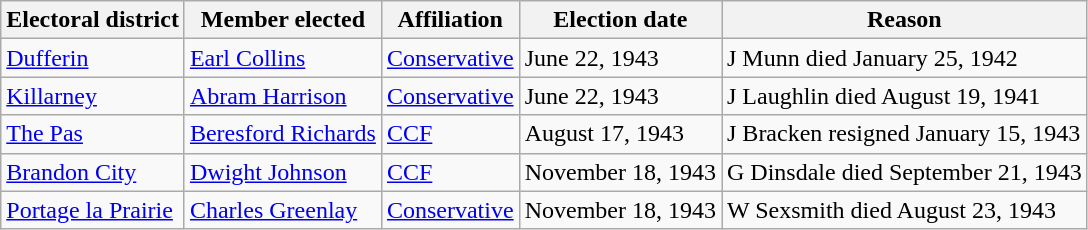<table class="wikitable sortable">
<tr>
<th>Electoral district</th>
<th>Member elected</th>
<th>Affiliation</th>
<th>Election date</th>
<th>Reason</th>
</tr>
<tr>
<td><a href='#'>Dufferin</a></td>
<td><a href='#'>Earl Collins</a></td>
<td><a href='#'>Conservative</a></td>
<td>June 22, 1943</td>
<td>J Munn died January 25, 1942</td>
</tr>
<tr>
<td><a href='#'>Killarney</a></td>
<td><a href='#'>Abram Harrison</a></td>
<td><a href='#'>Conservative</a></td>
<td>June 22, 1943</td>
<td>J Laughlin died August 19, 1941</td>
</tr>
<tr>
<td><a href='#'>The Pas</a></td>
<td><a href='#'>Beresford Richards</a></td>
<td><a href='#'>CCF</a></td>
<td>August 17, 1943</td>
<td>J Bracken resigned January 15, 1943</td>
</tr>
<tr>
<td><a href='#'>Brandon City</a></td>
<td><a href='#'>Dwight Johnson</a></td>
<td><a href='#'>CCF</a></td>
<td>November 18, 1943</td>
<td>G Dinsdale died September 21, 1943</td>
</tr>
<tr>
<td><a href='#'>Portage la Prairie</a></td>
<td><a href='#'>Charles Greenlay</a></td>
<td><a href='#'>Conservative</a></td>
<td>November 18, 1943</td>
<td>W Sexsmith died August 23, 1943</td>
</tr>
</table>
